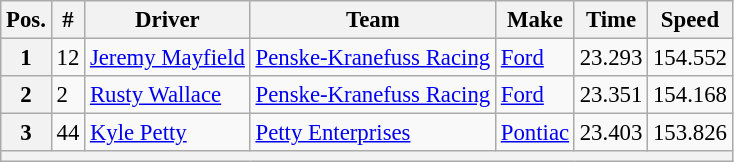<table class="wikitable" style="font-size:95%">
<tr>
<th>Pos.</th>
<th>#</th>
<th>Driver</th>
<th>Team</th>
<th>Make</th>
<th>Time</th>
<th>Speed</th>
</tr>
<tr>
<th>1</th>
<td>12</td>
<td><a href='#'>Jeremy Mayfield</a></td>
<td><a href='#'>Penske-Kranefuss Racing</a></td>
<td><a href='#'>Ford</a></td>
<td>23.293</td>
<td>154.552</td>
</tr>
<tr>
<th>2</th>
<td>2</td>
<td><a href='#'>Rusty Wallace</a></td>
<td><a href='#'>Penske-Kranefuss Racing</a></td>
<td><a href='#'>Ford</a></td>
<td>23.351</td>
<td>154.168</td>
</tr>
<tr>
<th>3</th>
<td>44</td>
<td><a href='#'>Kyle Petty</a></td>
<td><a href='#'>Petty Enterprises</a></td>
<td><a href='#'>Pontiac</a></td>
<td>23.403</td>
<td>153.826</td>
</tr>
<tr>
<th colspan="7"></th>
</tr>
</table>
